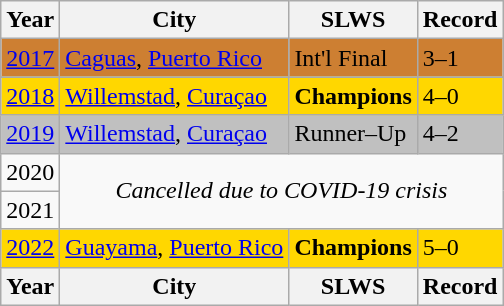<table class="wikitable">
<tr>
<th>Year</th>
<th>City</th>
<th>SLWS</th>
<th>Record</th>
</tr>
<tr style="background:#cd7f32;">
<td><a href='#'>2017</a></td>
<td> <a href='#'>Caguas</a>, <a href='#'>Puerto Rico</a></td>
<td>Int'l Final</td>
<td>3–1</td>
</tr>
<tr>
</tr>
<tr style="background:gold">
<td><a href='#'>2018</a></td>
<td> <a href='#'>Willemstad</a>, <a href='#'>Curaçao</a></td>
<td><strong>Champions</strong></td>
<td>4–0</td>
</tr>
<tr style="background:silver">
<td><a href='#'>2019</a></td>
<td> <a href='#'>Willemstad</a>, <a href='#'>Curaçao</a></td>
<td>Runner–Up</td>
<td>4–2</td>
</tr>
<tr>
<td>2020</td>
<td colspan=3 rowspan=2 style="text-align:center;"><em>Cancelled due to COVID-19 crisis</em></td>
</tr>
<tr>
<td>2021</td>
</tr>
<tr style="background:gold">
<td><a href='#'>2022</a></td>
<td> <a href='#'>Guayama</a>, <a href='#'>Puerto Rico</a></td>
<td><strong>Champions</strong></td>
<td>5–0</td>
</tr>
<tr>
<th>Year</th>
<th>City</th>
<th>SLWS</th>
<th>Record</th>
</tr>
</table>
